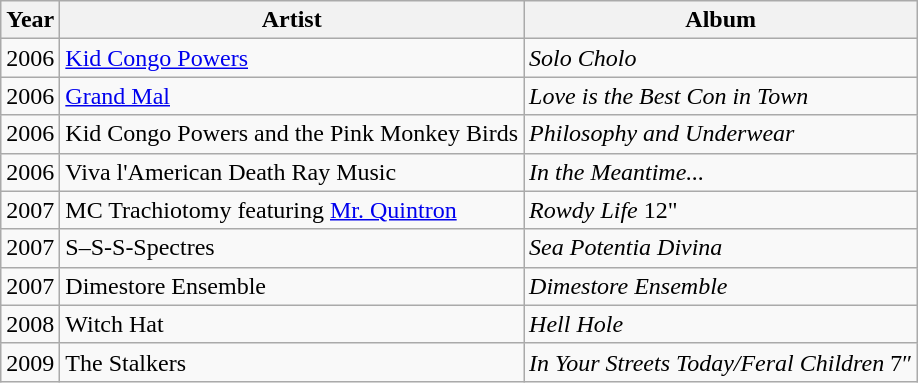<table class="wikitable">
<tr>
<th>Year</th>
<th>Artist</th>
<th>Album</th>
</tr>
<tr>
<td>2006</td>
<td><a href='#'>Kid Congo Powers</a></td>
<td><em>Solo Cholo</em></td>
</tr>
<tr>
<td>2006</td>
<td><a href='#'>Grand Mal</a></td>
<td><em>Love is the Best Con in Town</em></td>
</tr>
<tr>
<td>2006</td>
<td>Kid Congo Powers and the Pink Monkey Birds</td>
<td><em>Philosophy and Underwear</em></td>
</tr>
<tr>
<td>2006</td>
<td>Viva l'American Death Ray Music</td>
<td><em>In the Meantime...</em></td>
</tr>
<tr>
<td>2007</td>
<td>MC Trachiotomy featuring <a href='#'>Mr. Quintron</a></td>
<td><em>Rowdy Life</em> 12"</td>
</tr>
<tr>
<td>2007</td>
<td>S–S-S-Spectres</td>
<td><em>Sea Potentia Divina</em></td>
</tr>
<tr>
<td>2007</td>
<td>Dimestore Ensemble</td>
<td><em>Dimestore Ensemble</em></td>
</tr>
<tr>
<td>2008</td>
<td>Witch Hat</td>
<td><em>Hell Hole</em></td>
</tr>
<tr>
<td>2009</td>
<td>The Stalkers</td>
<td><em>In Your Streets Today/Feral Children</em> 7″</td>
</tr>
</table>
